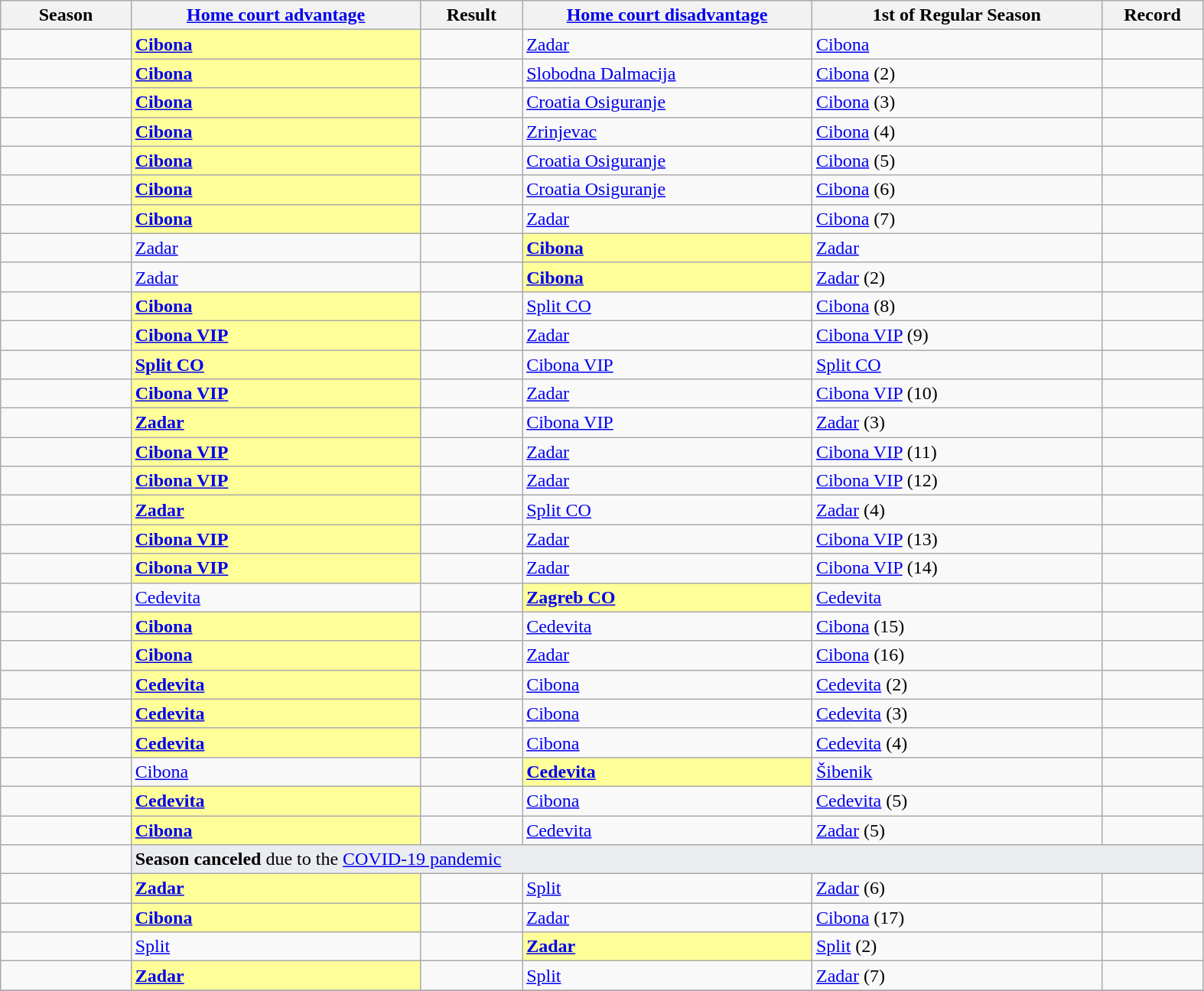<table class="wikitable" style="width:83%;">
<tr>
<th style="width:9%;">Season</th>
<th style="width:20%;"><a href='#'>Home court advantage</a></th>
<th style="width:7%;">Result</th>
<th style="width:20%;"><a href='#'>Home court disadvantage</a></th>
<th style="width:20%;">1st of Regular Season</th>
<th style="width:7%;">Record</th>
</tr>
<tr>
<td></td>
<td style="background:#ff9;"><strong><a href='#'>Cibona</a></strong></td>
<td></td>
<td><a href='#'>Zadar</a></td>
<td><a href='#'>Cibona</a></td>
<td></td>
</tr>
<tr>
<td></td>
<td style="background:#ff9;"><strong><a href='#'>Cibona</a></strong></td>
<td></td>
<td><a href='#'>Slobodna Dalmacija</a></td>
<td><a href='#'>Cibona</a> (2)</td>
<td></td>
</tr>
<tr>
<td></td>
<td style="background:#ff9;"><strong><a href='#'>Cibona</a></strong></td>
<td></td>
<td><a href='#'>Croatia Osiguranje</a></td>
<td><a href='#'>Cibona</a> (3)</td>
<td></td>
</tr>
<tr>
<td></td>
<td style="background:#ff9;"><strong><a href='#'>Cibona</a></strong></td>
<td></td>
<td><a href='#'>Zrinjevac</a></td>
<td><a href='#'>Cibona</a> (4)</td>
<td></td>
</tr>
<tr>
<td></td>
<td style="background:#ff9;"><strong><a href='#'>Cibona</a></strong></td>
<td></td>
<td><a href='#'>Croatia Osiguranje</a></td>
<td><a href='#'>Cibona</a> (5)</td>
<td></td>
</tr>
<tr>
<td></td>
<td style="background:#ff9;"><strong><a href='#'>Cibona</a></strong></td>
<td></td>
<td><a href='#'>Croatia Osiguranje</a></td>
<td><a href='#'>Cibona</a> (6)</td>
<td></td>
</tr>
<tr>
<td></td>
<td style="background:#ff9;"><strong><a href='#'>Cibona</a></strong></td>
<td></td>
<td><a href='#'>Zadar</a></td>
<td><a href='#'>Cibona</a> (7)</td>
<td></td>
</tr>
<tr>
<td></td>
<td><a href='#'>Zadar</a></td>
<td></td>
<td style="background:#ff9;"><strong><a href='#'>Cibona</a></strong></td>
<td><a href='#'>Zadar</a></td>
<td></td>
</tr>
<tr>
<td></td>
<td><a href='#'>Zadar</a></td>
<td></td>
<td style="background:#ff9;"><strong><a href='#'>Cibona</a></strong></td>
<td><a href='#'>Zadar</a> (2)</td>
<td></td>
</tr>
<tr>
<td></td>
<td style="background:#ff9;"><strong><a href='#'>Cibona</a></strong></td>
<td></td>
<td><a href='#'>Split CO</a></td>
<td><a href='#'>Cibona</a> (8)</td>
<td></td>
</tr>
<tr>
<td></td>
<td style="background:#ff9;"><strong><a href='#'>Cibona VIP</a></strong></td>
<td></td>
<td><a href='#'>Zadar</a></td>
<td><a href='#'>Cibona VIP</a> (9)</td>
<td></td>
</tr>
<tr>
<td></td>
<td style="background:#ff9;"><strong><a href='#'>Split CO</a></strong></td>
<td></td>
<td><a href='#'>Cibona VIP</a></td>
<td><a href='#'>Split CO</a></td>
<td></td>
</tr>
<tr>
<td></td>
<td style="background:#ff9;"><strong><a href='#'>Cibona VIP</a></strong></td>
<td></td>
<td><a href='#'>Zadar</a></td>
<td><a href='#'>Cibona VIP</a> (10)</td>
<td></td>
</tr>
<tr>
<td></td>
<td style="background:#ff9;"><strong><a href='#'>Zadar</a></strong></td>
<td></td>
<td><a href='#'>Cibona VIP</a></td>
<td><a href='#'>Zadar</a> (3)</td>
<td></td>
</tr>
<tr>
<td></td>
<td style="background:#ff9;"><strong><a href='#'>Cibona VIP</a></strong></td>
<td></td>
<td><a href='#'>Zadar</a></td>
<td><a href='#'>Cibona VIP</a> (11)</td>
<td></td>
</tr>
<tr>
<td></td>
<td style="background:#ff9;"><strong><a href='#'>Cibona VIP</a></strong></td>
<td></td>
<td><a href='#'>Zadar</a></td>
<td><a href='#'>Cibona VIP</a> (12)</td>
<td></td>
</tr>
<tr>
<td></td>
<td style="background:#ff9;"><strong><a href='#'>Zadar</a></strong></td>
<td></td>
<td><a href='#'>Split CO</a></td>
<td><a href='#'>Zadar</a> (4)</td>
<td></td>
</tr>
<tr>
<td></td>
<td style="background:#ff9;"><strong><a href='#'>Cibona VIP</a></strong></td>
<td></td>
<td><a href='#'>Zadar</a></td>
<td><a href='#'>Cibona VIP</a> (13)</td>
<td></td>
</tr>
<tr>
<td></td>
<td style="background:#ff9;"><strong><a href='#'>Cibona VIP</a></strong></td>
<td></td>
<td><a href='#'>Zadar</a></td>
<td><a href='#'>Cibona VIP</a> (14)</td>
<td></td>
</tr>
<tr>
<td></td>
<td><a href='#'>Cedevita</a></td>
<td></td>
<td style="background:#ff9;"><strong><a href='#'>Zagreb CO</a></strong></td>
<td><a href='#'>Cedevita</a></td>
<td></td>
</tr>
<tr>
<td></td>
<td style="background:#ff9;"><strong><a href='#'>Cibona</a></strong></td>
<td></td>
<td><a href='#'>Cedevita</a></td>
<td><a href='#'>Cibona</a> (15)</td>
<td></td>
</tr>
<tr>
<td></td>
<td style="background:#ff9;"><strong><a href='#'>Cibona</a></strong></td>
<td></td>
<td><a href='#'>Zadar</a></td>
<td><a href='#'>Cibona</a> (16)</td>
<td></td>
</tr>
<tr>
<td></td>
<td style="background:#ff9;"><strong><a href='#'>Cedevita</a></strong></td>
<td></td>
<td><a href='#'>Cibona</a></td>
<td><a href='#'>Cedevita</a> (2)</td>
<td></td>
</tr>
<tr>
<td></td>
<td style="background:#ff9;"><strong><a href='#'>Cedevita</a></strong></td>
<td></td>
<td><a href='#'>Cibona</a></td>
<td><a href='#'>Cedevita</a> (3)</td>
<td></td>
</tr>
<tr>
<td></td>
<td style="background:#ff9;"><strong><a href='#'>Cedevita</a></strong></td>
<td></td>
<td><a href='#'>Cibona</a></td>
<td><a href='#'>Cedevita</a> (4)</td>
<td></td>
</tr>
<tr>
<td></td>
<td><a href='#'>Cibona</a></td>
<td></td>
<td style="background:#ff9;"><strong><a href='#'>Cedevita</a></strong></td>
<td><a href='#'>Šibenik</a></td>
<td></td>
</tr>
<tr>
<td></td>
<td style="background:#ff9;"><strong><a href='#'>Cedevita</a></strong></td>
<td></td>
<td><a href='#'>Cibona</a></td>
<td><a href='#'>Cedevita</a> (5)</td>
<td></td>
</tr>
<tr>
<td></td>
<td style="background:#ff9;"><strong><a href='#'>Cibona</a></strong></td>
<td></td>
<td><a href='#'>Cedevita</a></td>
<td><a href='#'>Zadar</a> (5)</td>
<td></td>
</tr>
<tr>
<td></td>
<td colspan=5 style="background:#eaecef;"><strong>Season canceled</strong> due to the <a href='#'>COVID-19 pandemic</a></td>
</tr>
<tr>
<td></td>
<td style="background:#ff9;"><strong><a href='#'>Zadar</a></strong></td>
<td></td>
<td><a href='#'>Split</a></td>
<td><a href='#'>Zadar</a> (6)</td>
<td></td>
</tr>
<tr>
<td></td>
<td style="background:#ff9;"><strong><a href='#'>Cibona</a></strong></td>
<td></td>
<td><a href='#'>Zadar</a></td>
<td><a href='#'>Cibona</a> (17)</td>
<td></td>
</tr>
<tr>
<td></td>
<td><a href='#'>Split</a></td>
<td></td>
<td style="background:#ff9;"><strong><a href='#'>Zadar</a></strong></td>
<td><a href='#'>Split</a> (2)</td>
<td></td>
</tr>
<tr>
<td></td>
<td style="background:#ff9;"><strong><a href='#'>Zadar</a></strong></td>
<td></td>
<td><a href='#'>Split</a></td>
<td><a href='#'>Zadar</a> (7)</td>
<td></td>
</tr>
<tr>
</tr>
</table>
